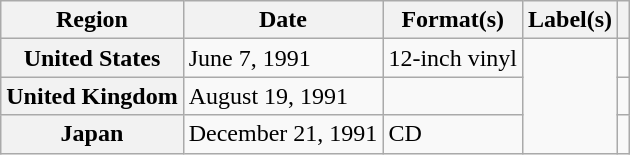<table class="wikitable plainrowheaders">
<tr>
<th scope="col">Region</th>
<th scope="col">Date</th>
<th scope="col">Format(s)</th>
<th scope="col">Label(s)</th>
<th scope="col"></th>
</tr>
<tr>
<th scope="row">United States</th>
<td>June 7, 1991</td>
<td>12-inch vinyl</td>
<td rowspan="3"></td>
<td></td>
</tr>
<tr>
<th scope="row">United Kingdom</th>
<td>August 19, 1991</td>
<td></td>
<td></td>
</tr>
<tr>
<th scope="row">Japan</th>
<td>December 21, 1991</td>
<td>CD</td>
<td></td>
</tr>
</table>
